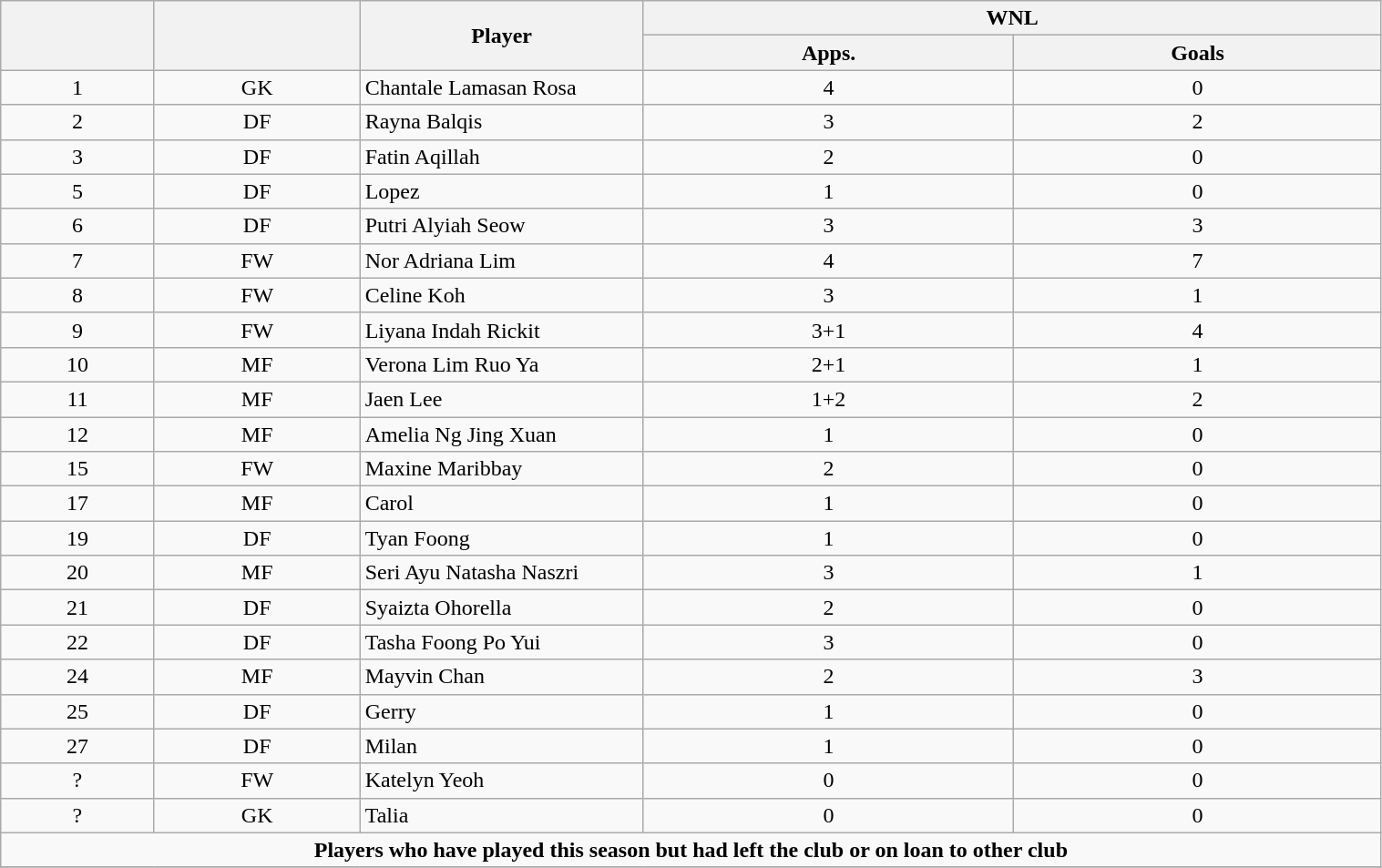<table class="wikitable" style="text-align:center; font-size:100%; width:80%;">
<tr>
<th rowspan=2></th>
<th rowspan=2></th>
<th rowspan=2 width="200">Player</th>
<th colspan=2 width="105">WNL</th>
</tr>
<tr>
<th>Apps.</th>
<th> Goals</th>
</tr>
<tr>
<td>1</td>
<td>GK</td>
<td align="left"> Chantale Lamasan Rosa</td>
<td>4</td>
<td>0</td>
</tr>
<tr>
<td>2</td>
<td>DF</td>
<td align="left"> Rayna Balqis</td>
<td>3</td>
<td>2</td>
</tr>
<tr>
<td>3</td>
<td>DF</td>
<td align="left"> Fatin Aqillah</td>
<td>2</td>
<td>0</td>
</tr>
<tr>
<td>5</td>
<td>DF</td>
<td align="left"> Lopez</td>
<td>1</td>
<td>0</td>
</tr>
<tr>
<td>6</td>
<td>DF</td>
<td align="left"> Putri Alyiah Seow</td>
<td>3</td>
<td>3</td>
</tr>
<tr>
<td>7</td>
<td>FW</td>
<td align="left"> Nor Adriana Lim</td>
<td>4</td>
<td>7</td>
</tr>
<tr>
<td>8</td>
<td>FW</td>
<td align="left"> Celine Koh</td>
<td>3</td>
<td>1</td>
</tr>
<tr>
<td>9</td>
<td>FW</td>
<td align="left"> Liyana Indah Rickit</td>
<td>3+1</td>
<td>4</td>
</tr>
<tr>
<td>10</td>
<td>MF</td>
<td align="left"> Verona Lim Ruo Ya</td>
<td>2+1</td>
<td>1</td>
</tr>
<tr>
<td>11</td>
<td>MF</td>
<td align="left"> Jaen Lee</td>
<td>1+2</td>
<td>2</td>
</tr>
<tr>
<td>12</td>
<td>MF</td>
<td align="left"> Amelia Ng Jing Xuan</td>
<td>1</td>
<td>0</td>
</tr>
<tr>
<td>15</td>
<td>FW</td>
<td align="left"> Maxine Maribbay</td>
<td>2</td>
<td>0</td>
</tr>
<tr>
<td>17</td>
<td>MF</td>
<td align="left"> Carol</td>
<td>1</td>
<td>0</td>
</tr>
<tr>
<td>19</td>
<td>DF</td>
<td align="left"> Tyan Foong</td>
<td>1</td>
<td>0</td>
</tr>
<tr>
<td>20</td>
<td>MF</td>
<td align="left"> Seri Ayu Natasha Naszri</td>
<td>3</td>
<td>1</td>
</tr>
<tr>
<td>21</td>
<td>DF</td>
<td align="left"> Syaizta Ohorella</td>
<td>2</td>
<td>0</td>
</tr>
<tr>
<td>22</td>
<td>DF</td>
<td align="left"> Tasha Foong Po Yui</td>
<td>3</td>
<td>0</td>
</tr>
<tr>
<td>24</td>
<td>MF</td>
<td align="left"> Mayvin Chan</td>
<td>2</td>
<td>3</td>
</tr>
<tr>
<td>25</td>
<td>DF</td>
<td align="left"> Gerry</td>
<td>1</td>
<td>0</td>
</tr>
<tr>
<td>27</td>
<td>DF</td>
<td align="left"> Milan</td>
<td>1</td>
<td>0</td>
</tr>
<tr>
<td>?</td>
<td>FW</td>
<td align="left"> Katelyn Yeoh</td>
<td>0</td>
<td>0</td>
</tr>
<tr>
<td>?</td>
<td>GK</td>
<td align="left"> Talia</td>
<td>0</td>
<td>0</td>
</tr>
<tr>
<td colspan="15"><strong>Players who have played this season but had left the club or on loan to other club</strong></td>
</tr>
<tr>
</tr>
</table>
